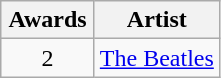<table class="wikitable" rowspan="2" style="text-align:center;">
<tr>
<th scope="col" style="width:55px;">Awards</th>
<th scope="col" style="text-align:center;">Artist</th>
</tr>
<tr>
<td>2</td>
<td><a href='#'>The Beatles</a></td>
</tr>
</table>
